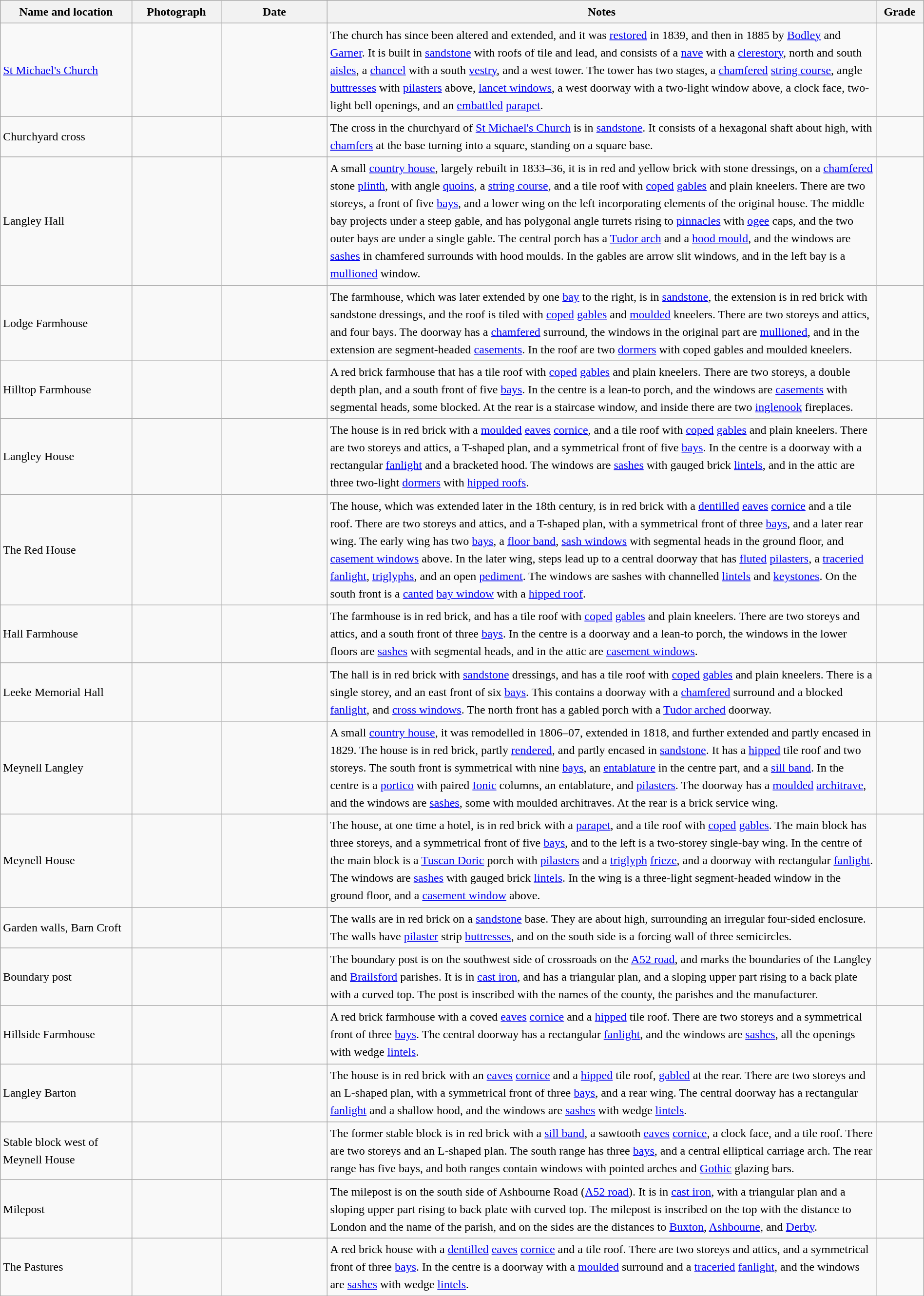<table class="wikitable sortable plainrowheaders" style="width:100%; border:0; text-align:left; line-height:150%;">
<tr>
<th scope="col"  style="width:150px">Name and location</th>
<th scope="col"  style="width:100px" class="unsortable">Photograph</th>
<th scope="col"  style="width:120px">Date</th>
<th scope="col"  style="width:650px" class="unsortable">Notes</th>
<th scope="col"  style="width:50px">Grade</th>
</tr>
<tr>
<td><a href='#'>St Michael's Church</a><br><small></small></td>
<td></td>
<td align="center"></td>
<td>The church has since been altered and extended, and it was <a href='#'>restored</a> in 1839, and then in 1885 by <a href='#'>Bodley</a> and <a href='#'>Garner</a>.  It is built in <a href='#'>sandstone</a> with roofs of tile and lead, and consists of a <a href='#'>nave</a> with a <a href='#'>clerestory</a>, north and south <a href='#'>aisles</a>, a <a href='#'>chancel</a> with a south <a href='#'>vestry</a>, and a west tower.  The tower has two stages, a <a href='#'>chamfered</a> <a href='#'>string course</a>, angle <a href='#'>buttresses</a> with <a href='#'>pilasters</a> above, <a href='#'>lancet windows</a>, a west doorway with a two-light window above, a clock face, two-light bell openings, and an <a href='#'>embattled</a> <a href='#'>parapet</a>.</td>
<td align="center" ></td>
</tr>
<tr>
<td>Churchyard cross<br><small></small></td>
<td></td>
<td align="center"></td>
<td>The cross in the churchyard of <a href='#'>St Michael's Church</a> is in <a href='#'>sandstone</a>.  It consists of a hexagonal shaft about  high, with <a href='#'>chamfers</a> at the base turning into a square, standing on a square base.</td>
<td align="center" ></td>
</tr>
<tr>
<td>Langley Hall<br><small></small></td>
<td></td>
<td align="center"></td>
<td>A small <a href='#'>country house</a>, largely rebuilt in 1833–36, it is in red and yellow brick with stone dressings, on a <a href='#'>chamfered</a> stone <a href='#'>plinth</a>, with angle <a href='#'>quoins</a>, a <a href='#'>string course</a>, and a tile roof with <a href='#'>coped</a> <a href='#'>gables</a> and plain kneelers.  There are two storeys, a front of five <a href='#'>bays</a>, and a lower wing on the left incorporating elements of the original house.  The middle bay projects under a steep gable, and has polygonal angle turrets rising to <a href='#'>pinnacles</a> with <a href='#'>ogee</a> caps, and the two outer bays are under a single gable.  The central porch has a <a href='#'>Tudor arch</a> and a <a href='#'>hood mould</a>, and the windows are <a href='#'>sashes</a> in chamfered surrounds with hood moulds. In the gables are arrow slit windows, and in the left bay is a <a href='#'>mullioned</a> window.</td>
<td align="center" ></td>
</tr>
<tr>
<td>Lodge Farmhouse<br><small></small></td>
<td></td>
<td align="center"></td>
<td>The farmhouse, which was later extended by one <a href='#'>bay</a> to the right, is in <a href='#'>sandstone</a>, the extension is in red brick with sandstone dressings, and the roof is tiled with <a href='#'>coped</a> <a href='#'>gables</a> and <a href='#'>moulded</a> kneelers.  There are two storeys and attics, and four bays.  The doorway has a <a href='#'>chamfered</a> surround, the windows in the original part are <a href='#'>mullioned</a>, and in the extension are segment-headed <a href='#'>casements</a>.  In the roof are two <a href='#'>dormers</a> with coped gables and moulded kneelers.</td>
<td align="center" ></td>
</tr>
<tr>
<td>Hilltop Farmhouse<br><small></small></td>
<td></td>
<td align="center"></td>
<td>A red brick farmhouse that has a tile roof with <a href='#'>coped</a> <a href='#'>gables</a> and plain kneelers.  There are two storeys, a double depth plan, and a south front of five <a href='#'>bays</a>.  In the centre is a lean-to porch, and the windows are <a href='#'>casements</a> with segmental heads, some blocked.  At the rear is a staircase window, and inside there are two <a href='#'>inglenook</a> fireplaces.</td>
<td align="center" ></td>
</tr>
<tr>
<td>Langley House<br><small></small></td>
<td></td>
<td align="center"></td>
<td>The house is in red brick with a <a href='#'>moulded</a> <a href='#'>eaves</a> <a href='#'>cornice</a>, and a tile roof with <a href='#'>coped</a> <a href='#'>gables</a> and plain kneelers.  There are two storeys and attics, a T-shaped plan, and a symmetrical front of five <a href='#'>bays</a>.  In the centre is a doorway with a rectangular <a href='#'>fanlight</a> and a bracketed hood.  The windows are <a href='#'>sashes</a> with gauged brick <a href='#'>lintels</a>, and in the attic are three two-light <a href='#'>dormers</a> with <a href='#'>hipped roofs</a>.</td>
<td align="center" ></td>
</tr>
<tr>
<td>The Red House<br><small></small></td>
<td></td>
<td align="center"></td>
<td>The house, which was extended later in the 18th century, is in red brick with a <a href='#'>dentilled</a> <a href='#'>eaves</a> <a href='#'>cornice</a> and a tile roof.  There are two storeys and attics, and a T-shaped plan, with a symmetrical front of three <a href='#'>bays</a>, and a later rear wing.  The early wing has two <a href='#'>bays</a>, a <a href='#'>floor band</a>, <a href='#'>sash windows</a> with segmental heads in the ground floor, and <a href='#'>casement windows</a> above.  In the later wing, steps lead up to a central doorway that has <a href='#'>fluted</a> <a href='#'>pilasters</a>, a <a href='#'>traceried</a> <a href='#'>fanlight</a>, <a href='#'>triglyphs</a>, and an open <a href='#'>pediment</a>.  The windows are sashes with channelled <a href='#'>lintels</a> and <a href='#'>keystones</a>.  On the south front is a <a href='#'>canted</a> <a href='#'>bay window</a> with a <a href='#'>hipped roof</a>.</td>
<td align="center" ></td>
</tr>
<tr>
<td>Hall Farmhouse<br><small></small></td>
<td></td>
<td align="center"></td>
<td>The farmhouse is in red brick, and has a tile roof with <a href='#'>coped</a> <a href='#'>gables</a> and plain kneelers.  There are two storeys and attics, and a south front of three <a href='#'>bays</a>.  In the centre is a doorway and a lean-to porch, the windows in the lower floors are <a href='#'>sashes</a> with segmental heads, and in the attic are <a href='#'>casement windows</a>.</td>
<td align="center" ></td>
</tr>
<tr>
<td>Leeke Memorial Hall<br><small></small></td>
<td></td>
<td align="center"></td>
<td>The hall is in red brick with <a href='#'>sandstone</a> dressings, and has a tile roof with <a href='#'>coped</a> <a href='#'>gables</a> and plain kneelers.  There is a single storey, and an east front of six <a href='#'>bays</a>.  This contains a doorway with a <a href='#'>chamfered</a> surround and a blocked <a href='#'>fanlight</a>, and <a href='#'>cross windows</a>.  The north front has a gabled porch with a <a href='#'>Tudor arched</a> doorway.</td>
<td align="center" ></td>
</tr>
<tr>
<td>Meynell Langley<br><small></small></td>
<td></td>
<td align="center"></td>
<td>A small <a href='#'>country house</a>, it was remodelled in 1806–07, extended in 1818, and further extended and partly encased in 1829.  The house is in red brick, partly <a href='#'>rendered</a>, and partly encased in <a href='#'>sandstone</a>.  It has a <a href='#'>hipped</a> tile roof and two storeys.  The south front is symmetrical with nine <a href='#'>bays</a>, an <a href='#'>entablature</a> in the centre part, and a <a href='#'>sill band</a>.  In the centre is a <a href='#'>portico</a> with paired <a href='#'>Ionic</a> columns, an entablature, and <a href='#'>pilasters</a>.  The doorway has a <a href='#'>moulded</a> <a href='#'>architrave</a>, and the windows are <a href='#'>sashes</a>, some with moulded architraves.  At the rear is a brick service wing.</td>
<td align="center" ></td>
</tr>
<tr>
<td>Meynell House<br><small></small></td>
<td></td>
<td align="center"></td>
<td>The house, at one time a hotel, is in red brick with a <a href='#'>parapet</a>, and a tile roof with <a href='#'>coped</a> <a href='#'>gables</a>.  The main block has three storeys, and a symmetrical front of five <a href='#'>bays</a>, and to the left is a two-storey single-bay wing.  In the centre of the main block is a <a href='#'>Tuscan Doric</a> porch with <a href='#'>pilasters</a> and a <a href='#'>triglyph</a> <a href='#'>frieze</a>, and a doorway with rectangular <a href='#'>fanlight</a>.  The windows are <a href='#'>sashes</a> with gauged brick <a href='#'>lintels</a>.  In the wing is a three-light segment-headed window in the ground floor, and a <a href='#'>casement window</a> above.</td>
<td align="center" ></td>
</tr>
<tr>
<td>Garden walls, Barn Croft<br><small></small></td>
<td></td>
<td align="center"></td>
<td>The walls are in red brick on a <a href='#'>sandstone</a> base.  They are about  high, surrounding an irregular four-sided enclosure.  The walls have <a href='#'>pilaster</a> strip <a href='#'>buttresses</a>, and on the south side is a forcing wall of three semicircles.</td>
<td align="center" ></td>
</tr>
<tr>
<td>Boundary post<br><small></small></td>
<td></td>
<td align="center"></td>
<td>The boundary post is on the southwest side of crossroads on the <a href='#'>A52 road</a>, and marks the boundaries of the Langley and <a href='#'>Brailsford</a> parishes.  It is in <a href='#'>cast iron</a>, and has a triangular plan, and a sloping upper part rising to a back plate with a curved top.  The post is inscribed with the names of the county, the parishes and the manufacturer.</td>
<td align="center" ></td>
</tr>
<tr>
<td>Hillside Farmhouse<br><small></small></td>
<td></td>
<td align="center"></td>
<td>A red brick farmhouse with a coved <a href='#'>eaves</a> <a href='#'>cornice</a> and a <a href='#'>hipped</a> tile roof.  There are two storeys and a symmetrical front of three <a href='#'>bays</a>.  The central doorway has a rectangular <a href='#'>fanlight</a>, and the windows are <a href='#'>sashes</a>, all the openings with wedge <a href='#'>lintels</a>.</td>
<td align="center" ></td>
</tr>
<tr>
<td>Langley Barton<br><small></small></td>
<td></td>
<td align="center"></td>
<td>The house is in red brick with an <a href='#'>eaves</a> <a href='#'>cornice</a> and a <a href='#'>hipped</a> tile roof, <a href='#'>gabled</a> at the rear.  There are two storeys and an L-shaped plan, with a symmetrical front of three <a href='#'>bays</a>, and a rear wing.  The central doorway has a rectangular <a href='#'>fanlight</a> and a shallow hood, and the windows are <a href='#'>sashes</a> with wedge <a href='#'>lintels</a>.</td>
<td align="center" ></td>
</tr>
<tr>
<td>Stable block west of Meynell House<br><small></small></td>
<td></td>
<td align="center"></td>
<td>The former stable block is in red brick with a <a href='#'>sill band</a>, a sawtooth <a href='#'>eaves</a> <a href='#'>cornice</a>, a clock face, and a tile roof.  There are two storeys and an L-shaped plan.  The south range has three <a href='#'>bays</a>, and a central elliptical carriage arch.  The rear range has five bays, and both ranges contain windows with pointed arches and <a href='#'>Gothic</a> glazing bars.</td>
<td align="center" ></td>
</tr>
<tr>
<td>Milepost<br><small></small></td>
<td></td>
<td align="center"></td>
<td>The milepost is on the south side of Ashbourne Road (<a href='#'>A52 road</a>).  It is in <a href='#'>cast iron</a>, with a triangular plan and a sloping upper part rising to back plate with curved top.  The milepost is inscribed on the top with the distance to London and the name of the parish, and on the sides are the distances to <a href='#'>Buxton</a>, <a href='#'>Ashbourne</a>, and <a href='#'>Derby</a>.</td>
<td align="center" ></td>
</tr>
<tr>
<td>The Pastures<br><small></small></td>
<td></td>
<td align="center"></td>
<td>A red brick house with a <a href='#'>dentilled</a> <a href='#'>eaves</a> <a href='#'>cornice</a> and a tile roof.  There are two storeys and attics, and a symmetrical front of three <a href='#'>bays</a>.  In the centre is a doorway with a <a href='#'>moulded</a> surround and a <a href='#'>traceried</a> <a href='#'>fanlight</a>, and the windows are <a href='#'>sashes</a> with wedge <a href='#'>lintels</a>.</td>
<td align="center" ></td>
</tr>
<tr>
</tr>
</table>
